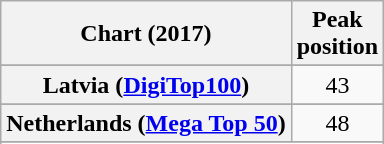<table class="wikitable plainrowheaders sortable" style="text-align:center;">
<tr>
<th>Chart (2017)</th>
<th>Peak<br>position</th>
</tr>
<tr>
</tr>
<tr>
</tr>
<tr>
<th scope="row">Latvia (<a href='#'>DigiTop100</a>)</th>
<td>43</td>
</tr>
<tr>
</tr>
<tr>
<th scope="row">Netherlands (<a href='#'>Mega Top 50</a>)</th>
<td>48</td>
</tr>
<tr>
</tr>
<tr>
</tr>
</table>
